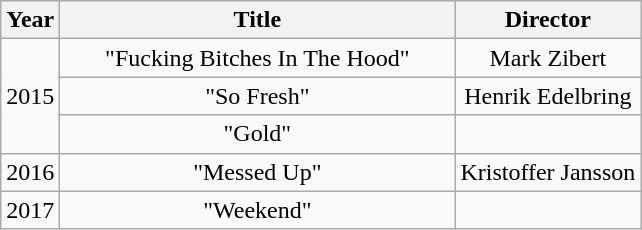<table class="wikitable plainrowheaders" style="text-align:center;">
<tr>
<th scope="col">Year</th>
<th scope="col" style="width:16em;">Title</th>
<th scope="col">Director</th>
</tr>
<tr>
<td rowspan="3">2015</td>
<td>"Fucking Bitches In The Hood"</td>
<td>Mark Zibert</td>
</tr>
<tr>
<td>"So Fresh"</td>
<td>Henrik Edelbring</td>
</tr>
<tr>
<td>"Gold"</td>
<td></td>
</tr>
<tr>
<td>2016</td>
<td>"Messed Up"</td>
<td>Kristoffer Jansson</td>
</tr>
<tr>
<td>2017</td>
<td>"Weekend"</td>
<td></td>
</tr>
</table>
